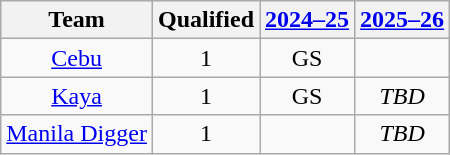<table class="wikitable" style="text-align: center">
<tr>
<th>Team</th>
<th>Qualified</th>
<th><a href='#'>2024–25</a></th>
<th><a href='#'>2025–26</a></th>
</tr>
<tr>
<td><a href='#'>Cebu</a></td>
<td>1</td>
<td>GS</td>
<td></td>
</tr>
<tr>
<td><a href='#'>Kaya</a></td>
<td>1</td>
<td>GS</td>
<td><em>TBD</em></td>
</tr>
<tr>
<td><a href='#'>Manila Digger</a></td>
<td>1</td>
<td></td>
<td><em>TBD</em></td>
</tr>
</table>
